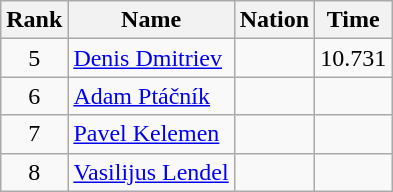<table class="wikitable sortable" style="text-align:center">
<tr>
<th>Rank</th>
<th>Name</th>
<th>Nation</th>
<th>Time</th>
</tr>
<tr>
<td>5</td>
<td align=left><a href='#'>Denis Dmitriev</a></td>
<td align=left></td>
<td>10.731</td>
</tr>
<tr>
<td>6</td>
<td align=left><a href='#'>Adam Ptáčník</a></td>
<td align=left></td>
<td></td>
</tr>
<tr>
<td>7</td>
<td align=left><a href='#'>Pavel Kelemen</a></td>
<td align=left></td>
<td></td>
</tr>
<tr>
<td>8</td>
<td align=left><a href='#'>Vasilijus Lendel</a></td>
<td align=left></td>
<td></td>
</tr>
</table>
